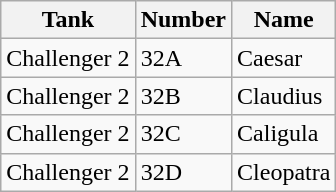<table class="wikitable">
<tr>
<th>Tank</th>
<th>Number</th>
<th>Name</th>
</tr>
<tr>
<td>Challenger 2</td>
<td>32A</td>
<td>Caesar</td>
</tr>
<tr>
<td>Challenger 2</td>
<td>32B</td>
<td>Claudius</td>
</tr>
<tr>
<td>Challenger 2</td>
<td>32C</td>
<td>Caligula</td>
</tr>
<tr>
<td>Challenger 2</td>
<td>32D</td>
<td>Cleopatra</td>
</tr>
</table>
